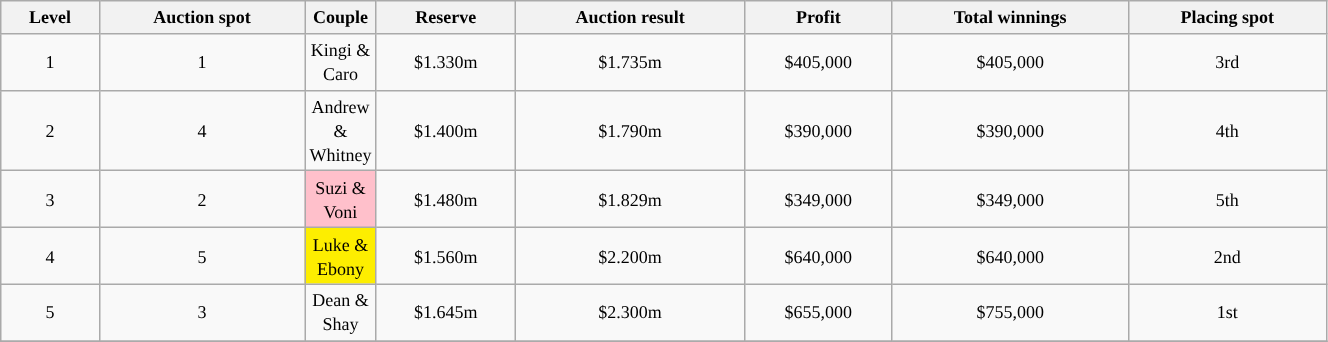<table class="wikitable" style="text-align: center; font-size: 9pt; line-height:16px; width:70%" |>
<tr>
<th>Level</th>
<th>Auction spot</th>
<th>Couple</th>
<th>Reserve</th>
<th>Auction result</th>
<th>Profit</th>
<th>Total winnings</th>
<th>Placing spot</th>
</tr>
<tr>
<td>1</td>
<td style="text-align:center">1</td>
<td style="width:5%;" scope="col" style="background:#FF0800; color:black;">Kingi & Caro</td>
<td style="text-align:center">$1.330m</td>
<td style="text-align:center">$1.735m</td>
<td style="text-align:center">$405,000</td>
<td style="text-align:center">$405,000</td>
<td style="text-align:center">3rd</td>
</tr>
<tr>
<td>2</td>
<td style="text-align:center">4</td>
<td style="width:5%;" scope="col" style="background:Black; background-color:orange">Andrew & Whitney</td>
<td style="text-align:center">$1.400m</td>
<td style="text-align:center">$1.790m</td>
<td style="text-align:center">$390,000</td>
<td style="text-align:center">$390,000</td>
<td style="text-align:center">4th</td>
</tr>
<tr>
<td>3</td>
<td style="text-align:center">2</td>
<td style="background-color:pink;">Suzi & Voni</td>
<td style="text-align:center">$1.480m</td>
<td style="text-align:center">$1.829m</td>
<td style="text-align:center">$349,000</td>
<td style="text-align:center">$349,000</td>
<td style="text-align:center">5th</td>
</tr>
<tr>
<td>4</td>
<td style="text-align:center">5</td>
<td style='background:#FDEE00;'>Luke & Ebony</td>
<td style="text-align:center">$1.560m</td>
<td style="text-align:center">$2.200m</td>
<td style="text-align:center">$640,000</td>
<td style="text-align:center">$640,000</td>
<td style="text-align:center">2nd</td>
</tr>
<tr>
<td>5</td>
<td style="text-align:center">3</td>
<td style="width:5%;" scope="col" style="background:#00BFFF; color:black;">Dean & Shay</td>
<td style="text-align:center">$1.645m</td>
<td style="text-align:center">$2.300m</td>
<td style="text-align:center">$655,000</td>
<td style="text-align:center">$755,000</td>
<td style="text-align:center">1st</td>
</tr>
<tr>
</tr>
</table>
